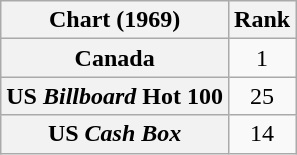<table class="wikitable sortable plainrowheaders">
<tr>
<th scope="col">Chart (1969)</th>
<th scope="col">Rank</th>
</tr>
<tr>
<th scope="row">Canada</th>
<td style="text-align:center;">1</td>
</tr>
<tr>
<th scope="row">US <em>Billboard</em> Hot 100</th>
<td style="text-align:center;">25</td>
</tr>
<tr>
<th scope="row">US <em>Cash Box</em></th>
<td style="text-align:center;">14</td>
</tr>
</table>
